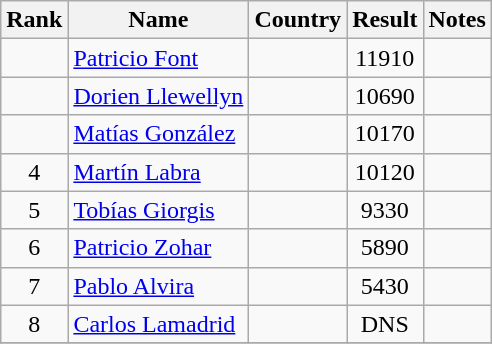<table class="wikitable sortable" style="text-align:center;">
<tr>
<th>Rank</th>
<th>Name</th>
<th>Country</th>
<th>Result</th>
<th>Notes</th>
</tr>
<tr>
<td></td>
<td align=left><a href='#'>Patricio Font</a></td>
<td align=left></td>
<td>11910</td>
<td></td>
</tr>
<tr>
<td></td>
<td align=left><a href='#'>Dorien Llewellyn</a></td>
<td align=left></td>
<td>10690</td>
<td></td>
</tr>
<tr>
<td></td>
<td align=left><a href='#'>Matías González</a></td>
<td align=left></td>
<td>10170</td>
<td></td>
</tr>
<tr>
<td>4</td>
<td align=left><a href='#'>Martín Labra</a></td>
<td align=left></td>
<td>10120</td>
<td></td>
</tr>
<tr>
<td>5</td>
<td align=left><a href='#'>Tobías Giorgis</a></td>
<td align=left></td>
<td>9330</td>
<td></td>
</tr>
<tr>
<td>6</td>
<td align=left><a href='#'>Patricio Zohar</a></td>
<td align=left></td>
<td>5890</td>
<td></td>
</tr>
<tr>
<td>7</td>
<td align=left><a href='#'>Pablo Alvira</a></td>
<td align=left></td>
<td>5430</td>
<td></td>
</tr>
<tr>
<td>8</td>
<td align=left><a href='#'>Carlos Lamadrid</a></td>
<td align=left></td>
<td>DNS</td>
<td></td>
</tr>
<tr>
</tr>
</table>
